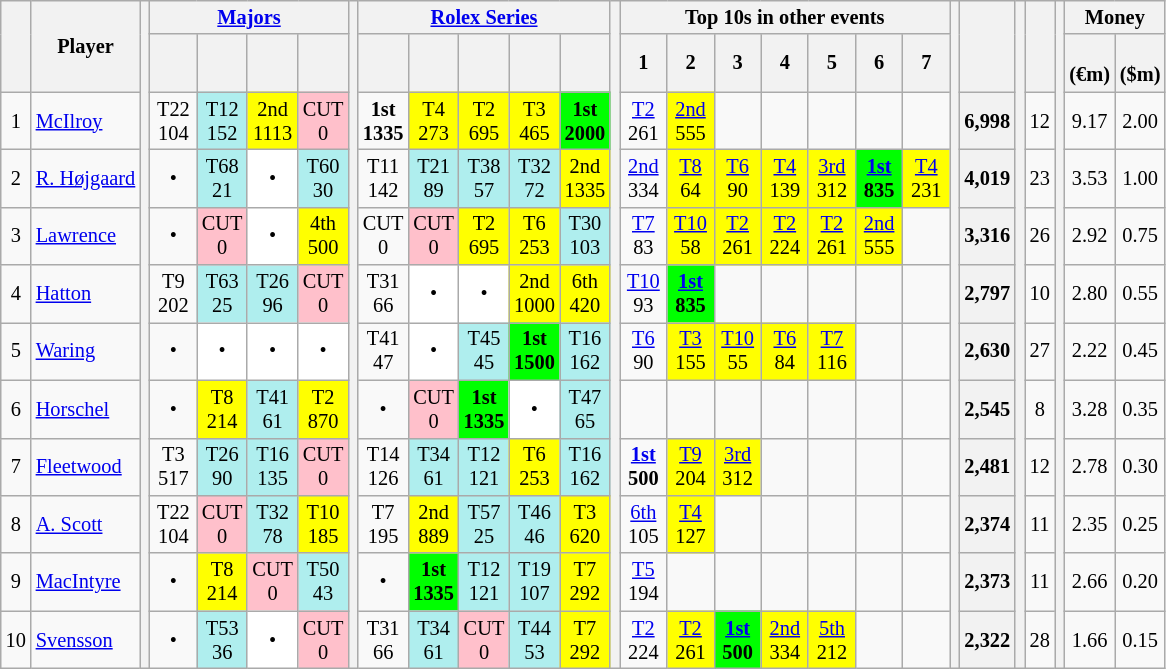<table class=wikitable style=font-size:85%;text-align:center>
<tr>
<th rowspan=2></th>
<th rowspan="2";>Player</th>
<th rowspan="12"></th>
<th colspan=4><a href='#'>Majors</a></th>
<th rowspan="12"></th>
<th colspan=5><a href='#'>Rolex Series</a></th>
<th rowspan="12"></th>
<th colspan="7">Top 10s in other  events</th>
<th rowspan="12"></th>
<th rowspan=2></th>
<th rowspan="12"></th>
<th rowspan=2></th>
<th rowspan="12"></th>
<th colspan=2>Money</th>
</tr>
<tr>
<th style="width:25px;"></th>
<th style="width:25px;"></th>
<th style="width:25px;"></th>
<th style="width:25px;"></th>
<th style="width:25px;"></th>
<th style="width:25px;"></th>
<th style="width:25px;"></th>
<th style="width:25px;"></th>
<th style="width:25px;"></th>
<th style="width:25px;">1</th>
<th style="width:25px;">2</th>
<th style="width:25px;">3</th>
<th style="width:25px;">4</th>
<th style="width:25px;">5</th>
<th style="width:25px;">6</th>
<th style="width:25px;">7</th>
<th style="width:25px;"><br>(€m)</th>
<th style="width:25px;"><br>($m)</th>
</tr>
<tr>
<td>1</td>
<td align="left"> <a href='#'>McIlroy</a></td>
<td>T22<br>104</td>
<td style="background:#afeeee">T12<br>152</td>
<td style="background:yellow">2nd<br>1113</td>
<td style="background:pink">CUT<br>0</td>
<td><strong>1st<br>1335</strong></td>
<td style="background:yellow">T4<br>273</td>
<td style="background:yellow">T2<br>695</td>
<td style="background:yellow">T3<br>465</td>
<td style="background:lime"><strong>1st<br>2000</strong></td>
<td><a href='#'>T2</a><br>261</td>
<td style="background:yellow"><a href='#'>2nd</a><br>555</td>
<td></td>
<td></td>
<td></td>
<td></td>
<td></td>
<th>6,998</th>
<td>12</td>
<td>9.17</td>
<td>2.00</td>
</tr>
<tr>
<td>2</td>
<td align="left"> <a href='#'>R. Højgaard</a></td>
<td>•</td>
<td style="background:#afeeee">T68<br>21</td>
<td style="background:white">•</td>
<td style="background:#afeeee">T60<br>30</td>
<td>T11<br>142</td>
<td style="background:#afeeee">T21<br>89</td>
<td style="background:#afeeee">T38<br>57</td>
<td style="background:#afeeee">T32<br>72</td>
<td style="background:yellow">2nd<br>1335</td>
<td><a href='#'>2nd</a><br>334</td>
<td style="background:yellow"><a href='#'>T8</a><br>64</td>
<td style="background:yellow"><a href='#'>T6</a><br>90</td>
<td style="background:yellow"><a href='#'>T4</a><br>139</td>
<td style="background:yellow"><a href='#'>3rd</a><br>312</td>
<td style="background:lime"><strong><a href='#'>1st</a><br>835</strong></td>
<td style="background:yellow"><a href='#'>T4</a><br>231</td>
<th>4,019</th>
<td>23</td>
<td>3.53</td>
<td>1.00</td>
</tr>
<tr>
<td>3</td>
<td align=left> <a href='#'>Lawrence</a></td>
<td>•</td>
<td style="background:pink">CUT<br>0</td>
<td style="background:white">•</td>
<td style="background:yellow">4th<br>500</td>
<td>CUT<br>0</td>
<td style="background:pink">CUT<br>0</td>
<td style="background:yellow">T2<br>695</td>
<td style="background:yellow">T6<br>253</td>
<td style="background:#afeeee">T30<br>103</td>
<td><a href='#'>T7</a><br>83</td>
<td style="background:yellow"><a href='#'>T10</a><br>58</td>
<td style="background:yellow"><a href='#'>T2</a><br>261</td>
<td style="background:yellow"><a href='#'>T2</a><br>224</td>
<td style="background:yellow"><a href='#'>T2</a><br>261</td>
<td style="background:yellow"><a href='#'>2nd</a><br>555</td>
<td></td>
<th>3,316</th>
<td>26</td>
<td>2.92</td>
<td>0.75</td>
</tr>
<tr>
<td>4</td>
<td align="left"> <a href='#'>Hatton</a></td>
<td>T9<br>202</td>
<td style="background:#afeeee">T63<br>25</td>
<td style="background:#afeeee">T26<br>96</td>
<td style="background:pink">CUT<br>0</td>
<td>T31<br>66</td>
<td style="background:white">•</td>
<td style="background:white">•</td>
<td style="background:yellow">2nd<br>1000</td>
<td style="background:yellow">6th<br>420</td>
<td><a href='#'>T10</a><br>93</td>
<td style="background:lime"><strong><a href='#'>1st</a><br>835</strong></td>
<td></td>
<td></td>
<td></td>
<td></td>
<td></td>
<th>2,797</th>
<td>10</td>
<td>2.80</td>
<td>0.55</td>
</tr>
<tr>
<td>5</td>
<td align=left> <a href='#'>Waring</a></td>
<td>•</td>
<td style="background:white">•</td>
<td style="background:white">•</td>
<td style="background:white">•</td>
<td>T41<br>47</td>
<td style="background:white">•</td>
<td style="background:#afeeee">T45<br>45</td>
<td style="background:lime"><strong>1st<br>1500</strong></td>
<td style="background:#afeeee">T16<br>162</td>
<td><a href='#'>T6</a><br>90</td>
<td style="background:yellow"><a href='#'>T3</a><br>155</td>
<td style="background:yellow"><a href='#'>T10</a><br>55</td>
<td style="background:yellow"><a href='#'>T6</a><br>84</td>
<td style="background:yellow"><a href='#'>T7</a><br>116</td>
<td></td>
<td></td>
<th>2,630</th>
<td>27</td>
<td>2.22</td>
<td>0.45</td>
</tr>
<tr>
<td>6</td>
<td align=left> <a href='#'>Horschel</a></td>
<td>•</td>
<td style="background:yellow">T8<br>214</td>
<td style="background:#afeeee">T41<br>61</td>
<td style="background:yellow">T2<br>870</td>
<td>•</td>
<td style="background:pink">CUT<br>0</td>
<td style="background:lime"><strong>1st<br>1335</strong></td>
<td style="background:white">•</td>
<td style="background:#afeeee">T47<br>65</td>
<td></td>
<td></td>
<td></td>
<td></td>
<td></td>
<td></td>
<td></td>
<th>2,545</th>
<td>8</td>
<td>3.28</td>
<td>0.35</td>
</tr>
<tr>
<td>7</td>
<td align="left"> <a href='#'>Fleetwood</a></td>
<td>T3<br>517</td>
<td style="background:#afeeee">T26<br>90</td>
<td style="background:#afeeee">T16<br>135</td>
<td style="background:pink">CUT<br>0</td>
<td>T14<br>126</td>
<td style="background:#afeeee">T34<br>61</td>
<td style="background:#afeeee">T12<br>121</td>
<td style="background:yellow">T6<br>253</td>
<td style="background:#afeeee">T16<br>162</td>
<td><strong><a href='#'>1st</a><br>500</strong></td>
<td style="background:yellow"><a href='#'>T9</a><br>204</td>
<td style="background:yellow"><a href='#'>3rd</a><br>312</td>
<td></td>
<td></td>
<td></td>
<td></td>
<th>2,481</th>
<td>12</td>
<td>2.78</td>
<td>0.30</td>
</tr>
<tr>
<td>8</td>
<td align=left> <a href='#'>A. Scott</a></td>
<td>T22<br>104</td>
<td style="background:pink">CUT<br>0</td>
<td style="background:#afeeee">T32<br>78</td>
<td style="background:yellow">T10<br>185</td>
<td>T7<br>195</td>
<td style="background:yellow">2nd<br>889</td>
<td style="background:#afeeee">T57<br>25</td>
<td style="background:#afeeee">T46<br>46</td>
<td style="background:yellow">T3<br>620</td>
<td><a href='#'>6th</a><br>105</td>
<td style="background:yellow"><a href='#'>T4</a><br>127</td>
<td></td>
<td></td>
<td></td>
<td></td>
<td></td>
<th>2,374</th>
<td>11</td>
<td>2.35</td>
<td>0.25</td>
</tr>
<tr>
<td>9</td>
<td align="left"> <a href='#'>MacIntyre</a></td>
<td>•</td>
<td style="background:yellow">T8<br>214</td>
<td style="background:pink">CUT<br>0</td>
<td style="background:#afeeee">T50<br>43</td>
<td>•</td>
<td style="background:lime"><strong>1st<br>1335</strong></td>
<td style="background:#afeeee">T12<br>121</td>
<td style="background:#afeeee">T19<br>107</td>
<td style="background:yellow">T7<br>292</td>
<td><a href='#'>T5</a><br>194</td>
<td></td>
<td></td>
<td></td>
<td></td>
<td></td>
<td></td>
<th>2,373</th>
<td>11</td>
<td>2.66</td>
<td>0.20</td>
</tr>
<tr>
<td>10</td>
<td align="left"> <a href='#'>Svensson</a></td>
<td>•</td>
<td style="background:#afeeee">T53<br>36</td>
<td style="background:white">•</td>
<td style="background:pink">CUT<br>0</td>
<td>T31<br>66</td>
<td style="background:#afeeee">T34<br>61</td>
<td style="background:pink">CUT<br>0</td>
<td style="background:#afeeee">T44<br>53</td>
<td style="background:yellow">T7<br>292</td>
<td><a href='#'>T2</a><br>224</td>
<td style="background:yellow"><a href='#'>T2</a><br>261</td>
<td style="background:lime"><strong><a href='#'>1st</a><br>500</strong></td>
<td style="background:yellow"><a href='#'>2nd</a><br>334</td>
<td style="background:yellow"><a href='#'>5th</a><br>212</td>
<td></td>
<td></td>
<th>2,322</th>
<td>28</td>
<td>1.66</td>
<td>0.15</td>
</tr>
</table>
